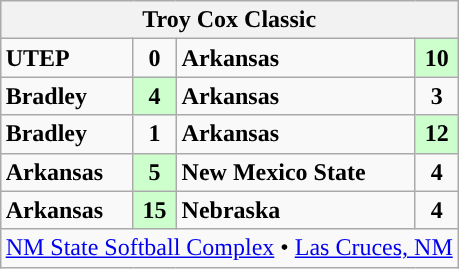<table class="wikitable" style="float:right">
<tr>
<th colspan=4>Troy Cox Classic</th>
</tr>
<tr>
<td><strong>UTEP</strong></td>
<td style="text-align:center"><strong>0</strong></td>
<td> <strong>Arkansas</strong></td>
<td style="background:#ccffcc; text-align:center"><strong>10</strong></td>
</tr>
<tr>
<td><strong>Bradley</strong></td>
<td style="background:#ccffcc; text-align:center"><strong>4</strong></td>
<td> <strong>Arkansas</strong></td>
<td style="text-align:center"><strong>3</strong></td>
</tr>
<tr>
<td><strong>Bradley</strong></td>
<td style="text-align:center"><strong>1</strong></td>
<td> <strong>Arkansas</strong></td>
<td style="background:#ccffcc; text-align:center"><strong>12</strong></td>
</tr>
<tr>
<td> <strong>Arkansas</strong></td>
<td style="background:#ccffcc; text-align:center"><strong>5</strong></td>
<td><strong>New Mexico State</strong></td>
<td style="text-align:center"><strong>4</strong></td>
</tr>
<tr>
<td> <strong>Arkansas</strong></td>
<td style="background:#ccffcc; text-align:center"><strong>15</strong></td>
<td><strong>Nebraska</strong></td>
<td style="text-align:center"><strong>4</strong></td>
</tr>
<tr>
<td colspan=4><a href='#'>NM State Softball Complex</a> • <a href='#'>Las Cruces, NM</a></td>
</tr>
</table>
